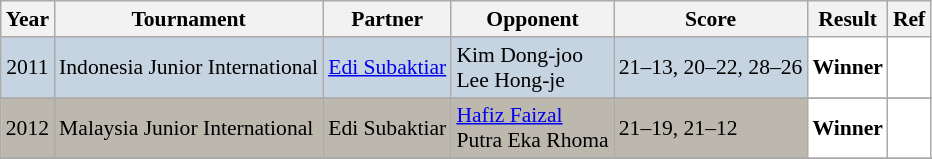<table class="sortable wikitable" style="font-size: 90%;">
<tr>
<th>Year</th>
<th>Tournament</th>
<th>Partner</th>
<th>Opponent</th>
<th>Score</th>
<th>Result</th>
<th>Ref</th>
</tr>
<tr style="background:#C6D4E1">
<td align="center">2011</td>
<td align="left">Indonesia Junior International</td>
<td align="left"> <a href='#'>Edi Subaktiar</a></td>
<td align="left"> Kim Dong-joo <br>  Lee Hong-je</td>
<td align="left">21–13, 20–22, 28–26</td>
<td style="text-align:left; background:white"> <strong>Winner</strong></td>
<td style="text-align:center; background:white"></td>
</tr>
<tr>
</tr>
<tr style="background:#BDB8AD">
<td align="center">2012</td>
<td align="left">Malaysia Junior International</td>
<td align="left"> Edi Subaktiar</td>
<td align="left"> <a href='#'>Hafiz Faizal</a> <br>  Putra Eka Rhoma</td>
<td align="left">21–19, 21–12</td>
<td style="text-align:left; background:white"> <strong>Winner</strong></td>
<td style="text-align:center; background:white"></td>
</tr>
<tr>
</tr>
</table>
